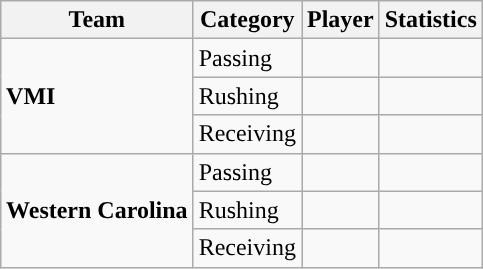<table class="wikitable" style="float: right;">
<tr>
<th>Team</th>
<th>Category</th>
<th>Player</th>
<th>Statistics</th>
</tr>
<tr>
<td rowspan=3><strong>VMI</strong></td>
<td>Passing</td>
<td></td>
<td></td>
</tr>
<tr>
<td>Rushing</td>
<td></td>
<td></td>
</tr>
<tr>
<td>Receiving</td>
<td></td>
<td></td>
</tr>
<tr>
<td rowspan=3><strong>Western Carolina</strong></td>
<td>Passing</td>
<td></td>
<td></td>
</tr>
<tr>
<td>Rushing</td>
<td></td>
<td></td>
</tr>
<tr>
<td>Receiving</td>
<td></td>
<td></td>
</tr>
</table>
